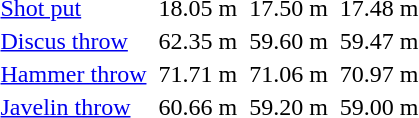<table>
<tr>
</tr>
<tr>
<td><a href='#'>Shot put</a></td>
<td></td>
<td>18.05 m</td>
<td></td>
<td>17.50 m</td>
<td></td>
<td>17.48 m</td>
</tr>
<tr>
<td><a href='#'>Discus throw</a></td>
<td></td>
<td>62.35 m</td>
<td></td>
<td>59.60 m</td>
<td></td>
<td>59.47 m</td>
</tr>
<tr>
<td><a href='#'>Hammer throw</a></td>
<td></td>
<td>71.71 m</td>
<td></td>
<td>71.06 m</td>
<td></td>
<td>70.97 m</td>
</tr>
<tr>
<td><a href='#'>Javelin throw</a></td>
<td></td>
<td>60.66 m</td>
<td></td>
<td>59.20 m</td>
<td></td>
<td>59.00 m</td>
</tr>
</table>
